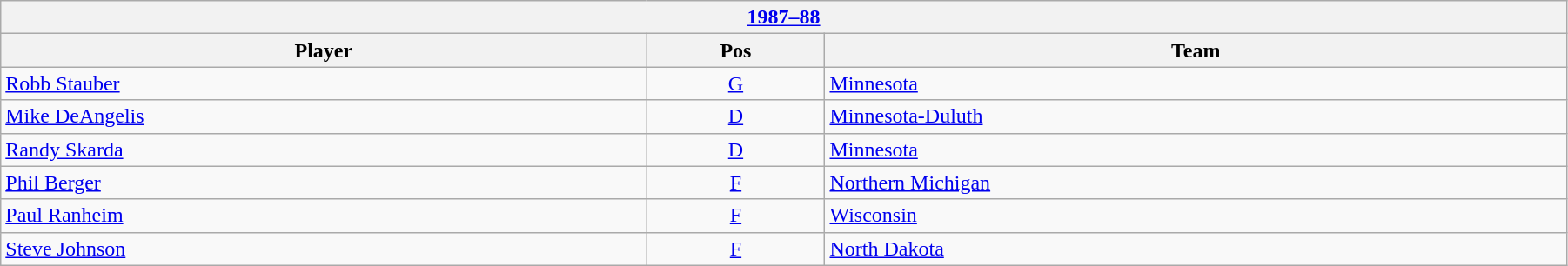<table class="wikitable" width=95%>
<tr>
<th colspan=3><a href='#'>1987–88</a></th>
</tr>
<tr>
<th>Player</th>
<th>Pos</th>
<th>Team</th>
</tr>
<tr>
<td><a href='#'>Robb Stauber</a></td>
<td align=center><a href='#'>G</a></td>
<td><a href='#'>Minnesota</a></td>
</tr>
<tr>
<td><a href='#'>Mike DeAngelis</a></td>
<td align=center><a href='#'>D</a></td>
<td><a href='#'>Minnesota-Duluth</a></td>
</tr>
<tr>
<td><a href='#'>Randy Skarda</a></td>
<td align=center><a href='#'>D</a></td>
<td><a href='#'>Minnesota</a></td>
</tr>
<tr>
<td><a href='#'>Phil Berger</a></td>
<td align=center><a href='#'>F</a></td>
<td><a href='#'>Northern Michigan</a></td>
</tr>
<tr>
<td><a href='#'>Paul Ranheim</a></td>
<td align=center><a href='#'>F</a></td>
<td><a href='#'>Wisconsin</a></td>
</tr>
<tr>
<td><a href='#'>Steve Johnson</a></td>
<td align=center><a href='#'>F</a></td>
<td><a href='#'>North Dakota</a></td>
</tr>
</table>
